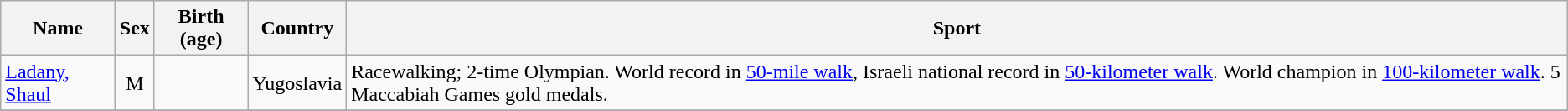<table class="wikitable sortable">
<tr>
<th>Name</th>
<th>Sex</th>
<th>Birth (age)</th>
<th>Country</th>
<th>Sport</th>
</tr>
<tr>
<td><a href='#'>Ladany, Shaul</a></td>
<td style="text-align:center">M</td>
<td></td>
<td>Yugoslavia</td>
<td>Racewalking; 2-time Olympian. World record in <a href='#'>50-mile walk</a>, Israeli national record in <a href='#'>50-kilometer walk</a>. World champion in <a href='#'>100-kilometer walk</a>. 5 Maccabiah Games gold medals.</td>
</tr>
<tr>
</tr>
</table>
